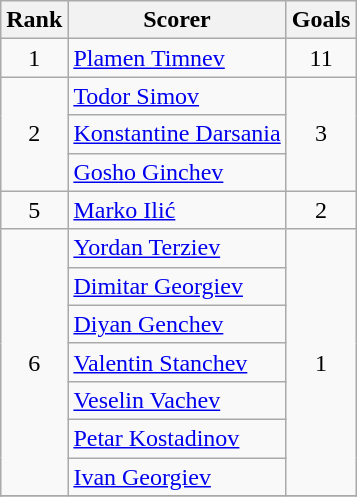<table class="wikitable" style="text-align:center">
<tr>
<th>Rank</th>
<th>Scorer</th>
<th>Goals</th>
</tr>
<tr>
<td rowspan="1">1</td>
<td align=left> <a href='#'>Plamen Timnev</a></td>
<td rowspan="1">11</td>
</tr>
<tr>
<td rowspan="3">2</td>
<td align=left> <a href='#'>Todor Simov</a></td>
<td rowspan="3">3</td>
</tr>
<tr>
<td align=left> <a href='#'>Konstantine Darsania</a></td>
</tr>
<tr>
<td align=left> <a href='#'>Gosho Ginchev</a></td>
</tr>
<tr>
<td rowspan="1">5</td>
<td align=left> <a href='#'>Marko Ilić</a></td>
<td rowspan="1">2</td>
</tr>
<tr>
<td rowspan="7">6</td>
<td align=left> <a href='#'>Yordan Terziev</a></td>
<td rowspan="7">1</td>
</tr>
<tr>
<td align=left> <a href='#'>Dimitar Georgiev</a></td>
</tr>
<tr>
<td align=left> <a href='#'>Diyan Genchev</a></td>
</tr>
<tr>
<td align=left> <a href='#'>Valentin Stanchev</a></td>
</tr>
<tr>
<td align=left> <a href='#'>Veselin Vachev</a></td>
</tr>
<tr>
<td align=left> <a href='#'>Petar Kostadinov</a></td>
</tr>
<tr>
<td align=left> <a href='#'>Ivan Georgiev</a></td>
</tr>
<tr>
</tr>
</table>
